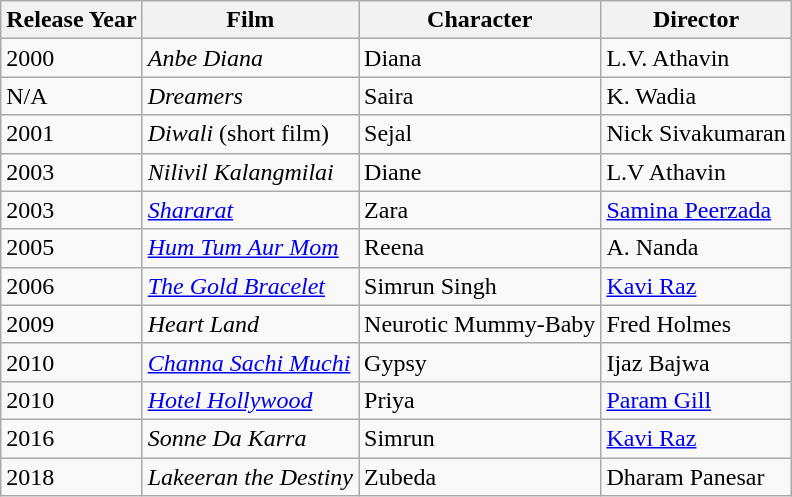<table class="wikitable">
<tr>
<th>Release Year</th>
<th>Film</th>
<th>Character</th>
<th>Director</th>
</tr>
<tr>
<td>2000</td>
<td><em>Anbe Diana</em></td>
<td>Diana</td>
<td>L.V. Athavin</td>
</tr>
<tr>
<td>N/A</td>
<td><em>Dreamers</em></td>
<td>Saira</td>
<td>K. Wadia</td>
</tr>
<tr>
<td>2001</td>
<td><em>Diwali</em> (short film)</td>
<td>Sejal</td>
<td>Nick Sivakumaran</td>
</tr>
<tr>
<td>2003</td>
<td><em>Nilivil Kalangmilai</em></td>
<td>Diane</td>
<td>L.V Athavin</td>
</tr>
<tr>
<td>2003</td>
<td><em><a href='#'>Shararat</a></em></td>
<td>Zara</td>
<td><a href='#'>Samina Peerzada</a></td>
</tr>
<tr>
<td>2005</td>
<td><em><a href='#'>Hum Tum Aur Mom</a></em></td>
<td>Reena</td>
<td>A. Nanda</td>
</tr>
<tr>
<td>2006</td>
<td><em><a href='#'>The Gold Bracelet</a></em></td>
<td>Simrun Singh</td>
<td><a href='#'>Kavi Raz</a></td>
</tr>
<tr>
<td>2009</td>
<td><em>Heart Land</em></td>
<td>Neurotic Mummy-Baby</td>
<td>Fred Holmes</td>
</tr>
<tr>
<td>2010</td>
<td><em><a href='#'>Channa Sachi Muchi</a></em></td>
<td>Gypsy</td>
<td>Ijaz Bajwa</td>
</tr>
<tr>
<td>2010</td>
<td><em><a href='#'>Hotel Hollywood</a></em></td>
<td>Priya</td>
<td><a href='#'>Param Gill</a></td>
</tr>
<tr>
<td>2016</td>
<td><em>Sonne Da Karra</em></td>
<td>Simrun</td>
<td><a href='#'>Kavi Raz</a></td>
</tr>
<tr>
<td>2018</td>
<td><em>Lakeeran the Destiny</em></td>
<td>Zubeda</td>
<td>Dharam Panesar</td>
</tr>
</table>
